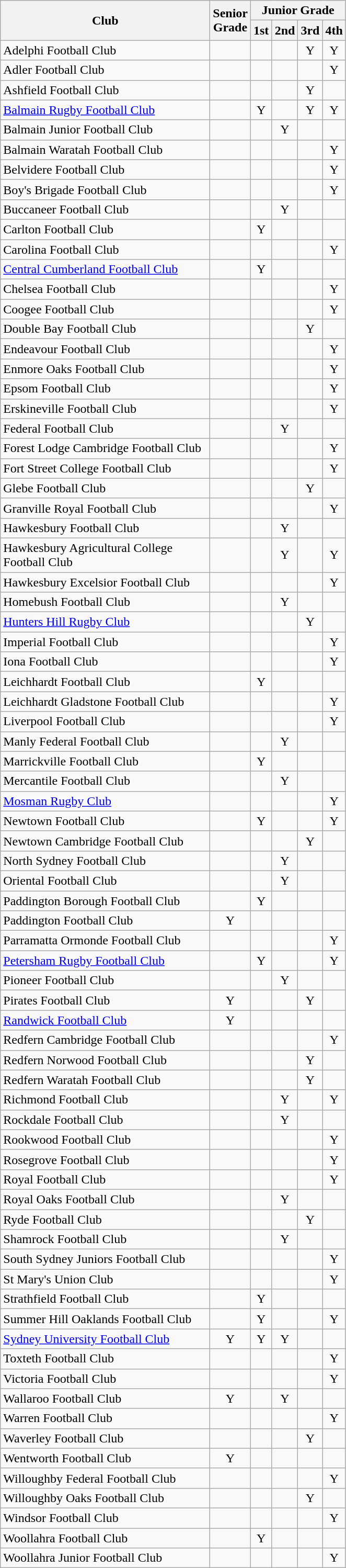<table class="wikitable sortable mw-collapsible" style="text-align:center;">
<tr>
<th width="260" rowspan="2">Club</th>
<th width="20" abbr="Senior" rowspan="2">Senior Grade</th>
<th colspan="4">Junior Grade</th>
</tr>
<tr>
<th width="20" abbr="First">1st</th>
<th width="20" abbr="Second">2nd</th>
<th width="20" abbr="Third">3rd</th>
<th width="20" abbr="Fourth">4th</th>
</tr>
<tr>
<td style="text-align:left;">Adelphi Football Club</td>
<td></td>
<td></td>
<td></td>
<td>Y</td>
<td>Y</td>
</tr>
<tr>
<td style="text-align:left;">Adler Football Club</td>
<td></td>
<td></td>
<td></td>
<td></td>
<td>Y</td>
</tr>
<tr>
<td style="text-align:left;">Ashfield Football Club</td>
<td></td>
<td></td>
<td></td>
<td>Y</td>
<td></td>
</tr>
<tr>
<td style="text-align:left;"> <a href='#'>Balmain Rugby Football Club</a></td>
<td></td>
<td>Y</td>
<td></td>
<td>Y</td>
<td>Y</td>
</tr>
<tr>
<td style="text-align:left;">Balmain Junior Football Club</td>
<td></td>
<td></td>
<td>Y</td>
<td></td>
<td></td>
</tr>
<tr>
<td style="text-align:left;">Balmain Waratah Football Club</td>
<td></td>
<td></td>
<td></td>
<td></td>
<td>Y</td>
</tr>
<tr>
<td style="text-align:left;">Belvidere Football Club</td>
<td></td>
<td></td>
<td></td>
<td></td>
<td>Y</td>
</tr>
<tr>
<td style="text-align:left;">Boy's Brigade Football Club</td>
<td></td>
<td></td>
<td></td>
<td></td>
<td>Y</td>
</tr>
<tr>
<td style="text-align:left;">Buccaneer Football Club</td>
<td></td>
<td></td>
<td>Y</td>
<td></td>
<td></td>
</tr>
<tr>
<td style="text-align:left;">Carlton Football Club</td>
<td></td>
<td>Y</td>
<td></td>
<td></td>
<td></td>
</tr>
<tr>
<td style="text-align:left;">Carolina Football Club</td>
<td></td>
<td></td>
<td></td>
<td></td>
<td>Y</td>
</tr>
<tr>
<td style="text-align:left;"><a href='#'>Central Cumberland Football Club</a></td>
<td></td>
<td>Y</td>
<td></td>
<td></td>
<td></td>
</tr>
<tr>
<td style="text-align:left;">Chelsea Football Club</td>
<td></td>
<td></td>
<td></td>
<td></td>
<td>Y</td>
</tr>
<tr>
<td style="text-align:left;">Coogee Football Club</td>
<td></td>
<td></td>
<td></td>
<td></td>
<td>Y</td>
</tr>
<tr>
<td style="text-align:left;">Double Bay Football Club</td>
<td></td>
<td></td>
<td></td>
<td>Y</td>
<td></td>
</tr>
<tr>
<td style="text-align:left;">Endeavour Football Club</td>
<td></td>
<td></td>
<td></td>
<td></td>
<td>Y</td>
</tr>
<tr>
<td style="text-align:left;">Enmore Oaks Football Club</td>
<td></td>
<td></td>
<td></td>
<td></td>
<td>Y</td>
</tr>
<tr>
<td style="text-align:left;">Epsom Football Club</td>
<td></td>
<td></td>
<td></td>
<td></td>
<td>Y</td>
</tr>
<tr>
<td style="text-align:left;">Erskineville Football Club</td>
<td></td>
<td></td>
<td></td>
<td></td>
<td>Y</td>
</tr>
<tr>
<td style="text-align:left;">Federal Football Club</td>
<td></td>
<td></td>
<td>Y</td>
<td></td>
<td></td>
</tr>
<tr>
<td style="text-align:left;">Forest Lodge Cambridge Football Club</td>
<td></td>
<td></td>
<td></td>
<td></td>
<td>Y</td>
</tr>
<tr>
<td style="text-align:left;">Fort Street College Football Club</td>
<td></td>
<td></td>
<td></td>
<td></td>
<td>Y</td>
</tr>
<tr>
<td style="text-align:left;">Glebe Football Club</td>
<td></td>
<td></td>
<td></td>
<td>Y</td>
<td></td>
</tr>
<tr>
<td style="text-align:left;">Granville Royal Football Club</td>
<td></td>
<td></td>
<td></td>
<td></td>
<td>Y</td>
</tr>
<tr>
<td style="text-align:left;">Hawkesbury Football Club</td>
<td></td>
<td></td>
<td>Y</td>
<td></td>
<td></td>
</tr>
<tr>
<td style="text-align:left;">Hawkesbury Agricultural College Football Club</td>
<td></td>
<td></td>
<td>Y</td>
<td></td>
<td>Y</td>
</tr>
<tr>
<td style="text-align:left;">Hawkesbury Excelsior Football Club</td>
<td></td>
<td></td>
<td></td>
<td></td>
<td>Y</td>
</tr>
<tr>
<td style="text-align:left;">Homebush Football Club</td>
<td></td>
<td></td>
<td>Y</td>
<td></td>
<td></td>
</tr>
<tr>
<td style="text-align:left;"> <a href='#'>Hunters Hill Rugby Club</a></td>
<td></td>
<td></td>
<td></td>
<td>Y</td>
<td></td>
</tr>
<tr>
<td style="text-align:left;">Imperial Football Club</td>
<td></td>
<td></td>
<td></td>
<td></td>
<td>Y</td>
</tr>
<tr>
<td style="text-align:left;">Iona Football Club</td>
<td></td>
<td></td>
<td></td>
<td></td>
<td>Y</td>
</tr>
<tr>
<td style="text-align:left;">Leichhardt Football Club</td>
<td></td>
<td>Y</td>
<td></td>
<td></td>
<td></td>
</tr>
<tr>
<td style="text-align:left;">Leichhardt Gladstone Football Club</td>
<td></td>
<td></td>
<td></td>
<td></td>
<td>Y</td>
</tr>
<tr>
<td style="text-align:left;">Liverpool Football Club</td>
<td></td>
<td></td>
<td></td>
<td></td>
<td>Y</td>
</tr>
<tr>
<td style="text-align:left;">Manly Federal Football Club</td>
<td></td>
<td></td>
<td>Y</td>
<td></td>
<td></td>
</tr>
<tr>
<td style="text-align:left;">Marrickville Football Club</td>
<td></td>
<td>Y</td>
<td></td>
<td></td>
<td></td>
</tr>
<tr>
<td style="text-align:left;">Mercantile Football Club</td>
<td></td>
<td></td>
<td>Y</td>
<td></td>
<td></td>
</tr>
<tr>
<td style="text-align:left;"> <a href='#'>Mosman Rugby Club</a></td>
<td></td>
<td></td>
<td></td>
<td></td>
<td>Y</td>
</tr>
<tr>
<td style="text-align:left;">Newtown Football Club</td>
<td></td>
<td>Y</td>
<td></td>
<td></td>
<td>Y</td>
</tr>
<tr>
<td style="text-align:left;">Newtown Cambridge Football Club</td>
<td></td>
<td></td>
<td></td>
<td>Y</td>
<td></td>
</tr>
<tr>
<td style="text-align:left;">North Sydney Football Club</td>
<td></td>
<td></td>
<td>Y</td>
<td></td>
<td></td>
</tr>
<tr>
<td style="text-align:left;">Oriental Football Club</td>
<td></td>
<td></td>
<td>Y</td>
<td></td>
<td></td>
</tr>
<tr>
<td style="text-align:left;">Paddington Borough Football Club</td>
<td></td>
<td>Y</td>
<td></td>
<td></td>
<td></td>
</tr>
<tr>
<td style="text-align:left;"> Paddington Football Club</td>
<td>Y</td>
<td></td>
<td></td>
<td></td>
<td></td>
</tr>
<tr>
<td style="text-align:left;">Parramatta Ormonde Football Club</td>
<td></td>
<td></td>
<td></td>
<td></td>
<td>Y</td>
</tr>
<tr>
<td style="text-align:left;"> <a href='#'>Petersham Rugby Football Club</a></td>
<td></td>
<td>Y</td>
<td></td>
<td></td>
<td>Y</td>
</tr>
<tr>
<td style="text-align:left;">Pioneer Football Club</td>
<td></td>
<td></td>
<td>Y</td>
<td></td>
<td></td>
</tr>
<tr>
<td style="text-align:left;"> Pirates Football Club</td>
<td>Y</td>
<td></td>
<td></td>
<td>Y</td>
<td></td>
</tr>
<tr>
<td style="text-align:left;"> <a href='#'>Randwick Football Club</a></td>
<td>Y</td>
<td></td>
<td></td>
<td></td>
<td></td>
</tr>
<tr>
<td style="text-align:left;"> Redfern Cambridge Football Club</td>
<td></td>
<td></td>
<td></td>
<td></td>
<td>Y</td>
</tr>
<tr>
<td style="text-align:left;">Redfern Norwood Football Club</td>
<td></td>
<td></td>
<td></td>
<td>Y</td>
<td></td>
</tr>
<tr>
<td style="text-align:left;"> Redfern Waratah Football Club</td>
<td></td>
<td></td>
<td></td>
<td>Y</td>
<td></td>
</tr>
<tr>
<td style="text-align:left;"> Richmond Football Club</td>
<td></td>
<td></td>
<td>Y</td>
<td></td>
<td>Y</td>
</tr>
<tr>
<td style="text-align:left;">Rockdale Football Club</td>
<td></td>
<td></td>
<td>Y</td>
<td></td>
<td></td>
</tr>
<tr>
<td style="text-align:left;">Rookwood Football Club</td>
<td></td>
<td></td>
<td></td>
<td></td>
<td>Y</td>
</tr>
<tr>
<td style="text-align:left;">Rosegrove Football Club</td>
<td></td>
<td></td>
<td></td>
<td></td>
<td>Y</td>
</tr>
<tr>
<td style="text-align:left;">Royal Football Club</td>
<td></td>
<td></td>
<td></td>
<td></td>
<td>Y</td>
</tr>
<tr>
<td style="text-align:left;">Royal Oaks Football Club</td>
<td></td>
<td></td>
<td>Y</td>
<td></td>
<td></td>
</tr>
<tr>
<td style="text-align:left;">Ryde Football Club</td>
<td></td>
<td></td>
<td></td>
<td>Y</td>
<td></td>
</tr>
<tr>
<td style="text-align:left;">Shamrock Football Club</td>
<td></td>
<td></td>
<td>Y</td>
<td></td>
<td></td>
</tr>
<tr>
<td style="text-align:left;"> South Sydney Juniors Football Club</td>
<td></td>
<td></td>
<td></td>
<td></td>
<td>Y</td>
</tr>
<tr>
<td style="text-align:left;">St Mary's Union Club</td>
<td></td>
<td></td>
<td></td>
<td></td>
<td>Y</td>
</tr>
<tr>
<td style="text-align:left;">Strathfield Football Club</td>
<td></td>
<td>Y</td>
<td></td>
<td></td>
<td></td>
</tr>
<tr>
<td style="text-align:left;">Summer Hill Oaklands Football Club</td>
<td></td>
<td>Y</td>
<td></td>
<td></td>
<td>Y</td>
</tr>
<tr>
<td style="text-align:left;"> <a href='#'>Sydney University Football Club</a></td>
<td>Y</td>
<td>Y</td>
<td>Y</td>
<td></td>
<td></td>
</tr>
<tr>
<td style="text-align:left;">Toxteth Football Club</td>
<td></td>
<td></td>
<td></td>
<td></td>
<td>Y</td>
</tr>
<tr>
<td style="text-align:left;">Victoria Football Club</td>
<td></td>
<td></td>
<td></td>
<td></td>
<td>Y</td>
</tr>
<tr>
<td style="text-align:left;"> Wallaroo Football Club</td>
<td>Y</td>
<td></td>
<td>Y</td>
<td></td>
<td></td>
</tr>
<tr>
<td style="text-align:left;">Warren Football Club</td>
<td></td>
<td></td>
<td></td>
<td></td>
<td>Y</td>
</tr>
<tr>
<td style="text-align:left;">Waverley Football Club</td>
<td></td>
<td></td>
<td></td>
<td>Y</td>
<td></td>
</tr>
<tr>
<td style="text-align:left;">Wentworth Football Club</td>
<td>Y</td>
<td></td>
<td></td>
<td></td>
<td></td>
</tr>
<tr>
<td style="text-align:left;">Willoughby Federal Football Club</td>
<td></td>
<td></td>
<td></td>
<td></td>
<td>Y</td>
</tr>
<tr>
<td style="text-align:left;">Willoughby Oaks Football Club</td>
<td></td>
<td></td>
<td></td>
<td>Y</td>
<td></td>
</tr>
<tr>
<td style="text-align:left;">Windsor Football Club</td>
<td></td>
<td></td>
<td></td>
<td></td>
<td>Y</td>
</tr>
<tr>
<td style="text-align:left;">Woollahra Football Club</td>
<td></td>
<td>Y</td>
<td></td>
<td></td>
<td></td>
</tr>
<tr>
<td style="text-align:left;">Woollahra Junior Football Club</td>
<td></td>
<td></td>
<td></td>
<td></td>
<td>Y</td>
</tr>
</table>
